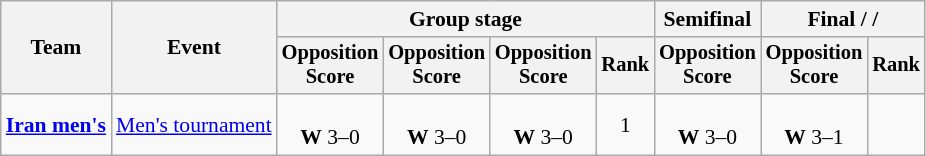<table class="wikitable" style="text-align:center; font-size:90%">
<tr>
<th rowspan=2>Team</th>
<th rowspan=2>Event</th>
<th colspan=4>Group stage</th>
<th>Semifinal</th>
<th colspan=2>Final /  / </th>
</tr>
<tr style="font-size:95%">
<th>Opposition<br>Score</th>
<th>Opposition<br>Score</th>
<th>Opposition<br>Score</th>
<th>Rank</th>
<th>Opposition<br>Score</th>
<th>Opposition<br>Score</th>
<th>Rank</th>
</tr>
<tr>
<td align=left><strong><a href='#'>Iran men's</a></strong></td>
<td align=left><a href='#'>Men's tournament</a></td>
<td><br><strong>W</strong> 3–0</td>
<td><br><strong>W</strong> 3–0</td>
<td><br><strong>W</strong> 3–0</td>
<td>1</td>
<td><br> <strong>W</strong> 3–0</td>
<td><br><strong>W</strong> 3–1</td>
<td></td>
</tr>
</table>
